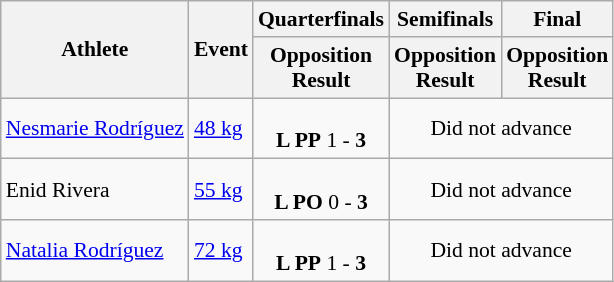<table class="wikitable" border="1" style="font-size:90%">
<tr>
<th rowspan=2>Athlete</th>
<th rowspan=2>Event</th>
<th>Quarterfinals</th>
<th>Semifinals</th>
<th>Final</th>
</tr>
<tr>
<th>Opposition<br>Result</th>
<th>Opposition<br>Result</th>
<th>Opposition<br>Result</th>
</tr>
<tr>
<td><a href='#'>Nesmarie Rodríguez</a></td>
<td><a href='#'>48 kg</a></td>
<td align=center><br><strong>L PP</strong> 1 - <strong>3</strong></td>
<td align=center colspan="7">Did not advance</td>
</tr>
<tr>
<td>Enid Rivera</td>
<td><a href='#'>55 kg</a></td>
<td align=center><br><strong>L PO</strong> 0 - <strong>3</strong></td>
<td align=center colspan="7">Did not advance</td>
</tr>
<tr>
<td><a href='#'>Natalia Rodríguez</a></td>
<td><a href='#'>72 kg</a></td>
<td align=center><br><strong>L PP</strong> 1 - <strong>3</strong></td>
<td align=center colspan="7">Did not advance</td>
</tr>
</table>
